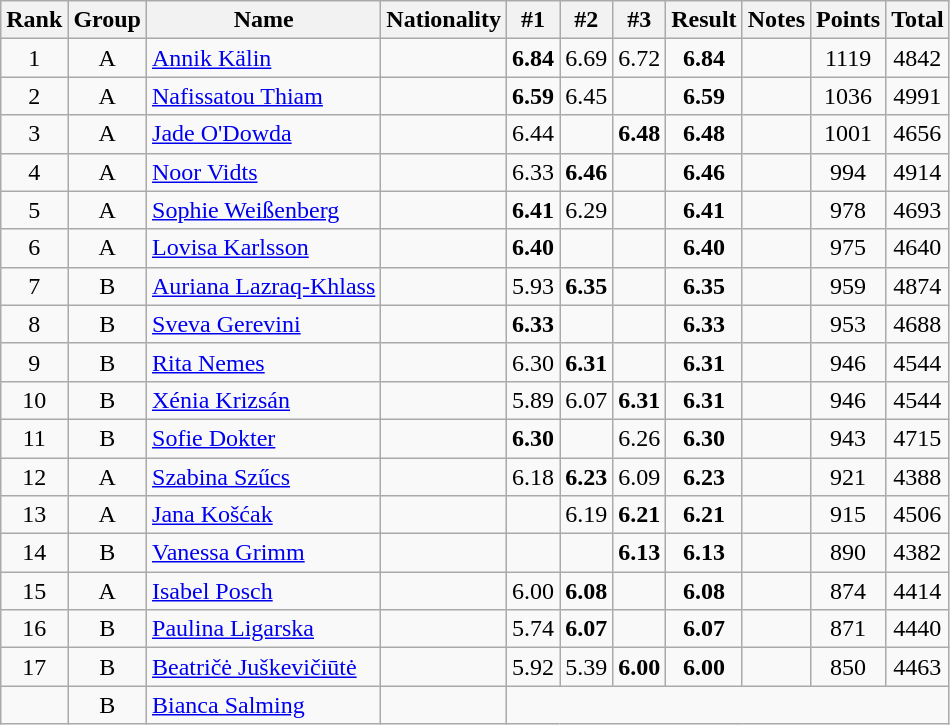<table class="wikitable sortable" style="text-align:center">
<tr>
<th>Rank</th>
<th>Group</th>
<th>Name</th>
<th>Nationality</th>
<th>#1</th>
<th>#2</th>
<th>#3</th>
<th>Result</th>
<th>Notes</th>
<th>Points</th>
<th>Total</th>
</tr>
<tr>
<td>1</td>
<td>A</td>
<td align=left><a href='#'>Annik Kälin</a></td>
<td align=left></td>
<td><strong>6.84</strong></td>
<td>6.69</td>
<td>6.72</td>
<td><strong>6.84</strong></td>
<td></td>
<td>1119</td>
<td>4842</td>
</tr>
<tr>
<td>2</td>
<td>A</td>
<td align=left><a href='#'>Nafissatou Thiam</a></td>
<td align=left></td>
<td><strong>6.59</strong></td>
<td>6.45</td>
<td></td>
<td><strong>6.59</strong></td>
<td></td>
<td>1036</td>
<td>4991</td>
</tr>
<tr>
<td>3</td>
<td>A</td>
<td align=left><a href='#'>Jade O'Dowda</a></td>
<td align=left></td>
<td>6.44</td>
<td></td>
<td><strong>6.48</strong></td>
<td><strong>6.48</strong></td>
<td></td>
<td>1001</td>
<td>4656</td>
</tr>
<tr>
<td>4</td>
<td>A</td>
<td align=left><a href='#'>Noor Vidts</a></td>
<td align=left></td>
<td>6.33</td>
<td><strong>6.46</strong></td>
<td></td>
<td><strong>6.46</strong></td>
<td></td>
<td>994</td>
<td>4914</td>
</tr>
<tr>
<td>5</td>
<td>A</td>
<td align=left><a href='#'>Sophie Weißenberg</a></td>
<td align=left></td>
<td><strong>6.41</strong></td>
<td>6.29</td>
<td></td>
<td><strong>6.41</strong></td>
<td></td>
<td>978</td>
<td>4693</td>
</tr>
<tr>
<td>6</td>
<td>A</td>
<td align=left><a href='#'>Lovisa Karlsson</a></td>
<td align=left></td>
<td><strong>6.40</strong></td>
<td></td>
<td></td>
<td><strong>6.40</strong></td>
<td></td>
<td>975</td>
<td>4640</td>
</tr>
<tr>
<td>7</td>
<td>B</td>
<td align=left><a href='#'>Auriana Lazraq-Khlass</a></td>
<td align=left></td>
<td>5.93</td>
<td><strong>6.35</strong></td>
<td></td>
<td><strong>6.35</strong></td>
<td></td>
<td>959</td>
<td>4874</td>
</tr>
<tr>
<td>8</td>
<td>B</td>
<td align=left><a href='#'>Sveva Gerevini</a></td>
<td align=left></td>
<td><strong>6.33</strong></td>
<td></td>
<td></td>
<td><strong>6.33</strong></td>
<td></td>
<td>953</td>
<td>4688</td>
</tr>
<tr>
<td>9</td>
<td>B</td>
<td align=left><a href='#'>Rita Nemes</a></td>
<td align=left></td>
<td>6.30</td>
<td><strong>6.31</strong></td>
<td></td>
<td><strong>6.31</strong></td>
<td></td>
<td>946</td>
<td>4544</td>
</tr>
<tr>
<td>10</td>
<td>B</td>
<td align=left><a href='#'>Xénia Krizsán</a></td>
<td align=left></td>
<td>5.89</td>
<td>6.07</td>
<td><strong>6.31</strong></td>
<td><strong>6.31</strong></td>
<td></td>
<td>946</td>
<td>4544</td>
</tr>
<tr>
<td>11</td>
<td>B</td>
<td align=left><a href='#'>Sofie Dokter</a></td>
<td align=left></td>
<td><strong>6.30</strong></td>
<td></td>
<td>6.26</td>
<td><strong>6.30</strong></td>
<td></td>
<td>943</td>
<td>4715</td>
</tr>
<tr>
<td>12</td>
<td>A</td>
<td align=left><a href='#'>Szabina Szűcs</a></td>
<td align=left></td>
<td>6.18</td>
<td><strong>6.23</strong></td>
<td>6.09</td>
<td><strong>6.23</strong></td>
<td></td>
<td>921</td>
<td>4388</td>
</tr>
<tr>
<td>13</td>
<td>A</td>
<td align=left><a href='#'>Jana Košćak</a></td>
<td align=left></td>
<td></td>
<td>6.19</td>
<td><strong>6.21</strong></td>
<td><strong>6.21</strong></td>
<td></td>
<td>915</td>
<td>4506</td>
</tr>
<tr>
<td>14</td>
<td>B</td>
<td align=left><a href='#'>Vanessa Grimm</a></td>
<td align=left></td>
<td></td>
<td></td>
<td><strong>6.13</strong></td>
<td><strong>6.13</strong></td>
<td></td>
<td>890</td>
<td>4382</td>
</tr>
<tr>
<td>15</td>
<td>A</td>
<td align=left><a href='#'>Isabel Posch</a></td>
<td align=left></td>
<td>6.00</td>
<td><strong>6.08</strong></td>
<td></td>
<td><strong>6.08</strong></td>
<td></td>
<td>874</td>
<td>4414</td>
</tr>
<tr>
<td>16</td>
<td>B</td>
<td align=left><a href='#'>Paulina Ligarska</a></td>
<td align=left></td>
<td>5.74</td>
<td><strong>6.07</strong></td>
<td></td>
<td><strong>6.07</strong></td>
<td></td>
<td>871</td>
<td>4440</td>
</tr>
<tr>
<td>17</td>
<td>B</td>
<td align=left><a href='#'>Beatričė Juškevičiūtė</a></td>
<td align=left></td>
<td>5.92</td>
<td>5.39</td>
<td><strong>6.00</strong></td>
<td><strong>6.00</strong></td>
<td></td>
<td>850</td>
<td>4463</td>
</tr>
<tr>
<td></td>
<td>B</td>
<td align=left><a href='#'>Bianca Salming</a></td>
<td align=left></td>
<td colspan=7></td>
</tr>
</table>
